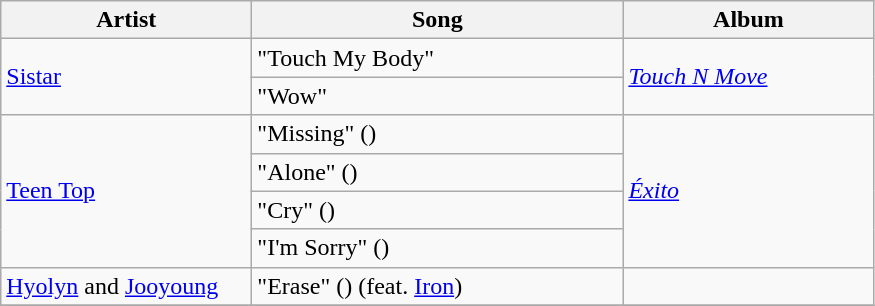<table class="wikitable sortable">
<tr>
<th style="width:10em;">Artist</th>
<th style="width:15em;">Song</th>
<th style="width:10em;">Album</th>
</tr>
<tr>
<td rowspan=2><a href='#'>Sistar</a></td>
<td>"Touch My Body"</td>
<td rowspan=2><em><a href='#'>Touch N Move</a></em></td>
</tr>
<tr>
<td>"Wow"</td>
</tr>
<tr>
<td rowspan=4><a href='#'>Teen Top</a></td>
<td>"Missing" ()</td>
<td rowspan=4><em><a href='#'>Éxito</a></em></td>
</tr>
<tr>
<td>"Alone" ()</td>
</tr>
<tr>
<td>"Cry" ()</td>
</tr>
<tr>
<td>"I'm Sorry" ()</td>
</tr>
<tr>
<td><a href='#'>Hyolyn</a> and <a href='#'>Jooyoung</a></td>
<td>"Erase" () (feat. <a href='#'>Iron</a>)</td>
<td></td>
</tr>
<tr>
</tr>
</table>
